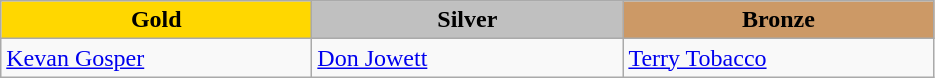<table class="wikitable" style="text-align:left">
<tr align="center">
<td width=200 bgcolor=gold><strong>Gold</strong></td>
<td width=200 bgcolor=silver><strong>Silver</strong></td>
<td width=200 bgcolor=CC9966><strong>Bronze</strong></td>
</tr>
<tr>
<td><a href='#'>Kevan Gosper</a><br><em></em></td>
<td><a href='#'>Don Jowett</a><br><em></em></td>
<td><a href='#'>Terry Tobacco</a><br><em></em></td>
</tr>
</table>
